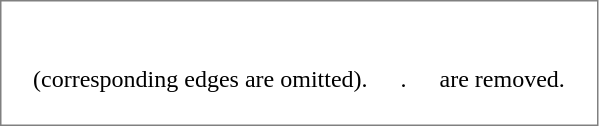<table cellspacing=20 style="border: thin gray solid;">
<tr>
<td></td>
<td></td>
<td></td>
</tr>
<tr>
<td> (corresponding edges are omitted).</td>
<td>.</td>
<td> are removed.</td>
</tr>
</table>
